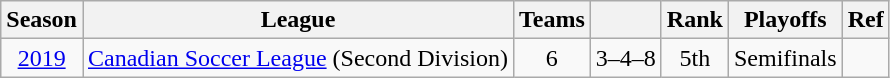<table class="wikitable" style="text-align: center;">
<tr>
<th>Season</th>
<th>League</th>
<th>Teams</th>
<th></th>
<th>Rank</th>
<th>Playoffs</th>
<th>Ref</th>
</tr>
<tr>
<td><a href='#'>2019</a></td>
<td><a href='#'>Canadian Soccer League</a> (Second Division)</td>
<td>6</td>
<td>3–4–8</td>
<td>5th</td>
<td>Semifinals</td>
<td></td>
</tr>
</table>
